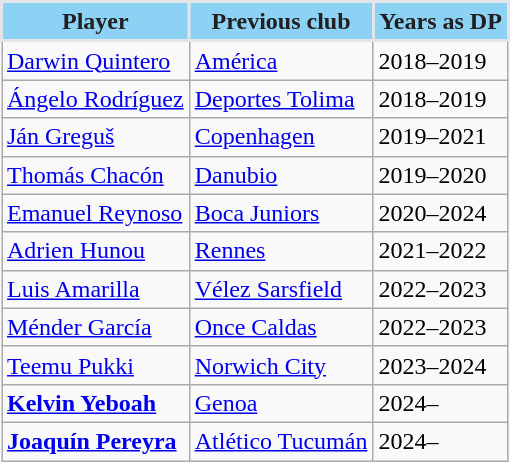<table class="wikitable" style="text-align:center">
<tr>
<th style="background:#8CD2F4; color:#231F20; border:2px solid #E4E5E6;">Player</th>
<th style="background:#8CD2F4; color:#231F20; border:2px solid #E4E5E6;">Previous club</th>
<th style="background:#8CD2F4; color:#231F20; border:2px solid #E4E5E6;">Years as DP</th>
</tr>
<tr>
<td align=left> <a href='#'>Darwin Quintero</a></td>
<td align=left> <a href='#'>América</a></td>
<td align=left>2018–2019</td>
</tr>
<tr>
<td align=left> <a href='#'>Ángelo Rodríguez</a></td>
<td align=left> <a href='#'>Deportes Tolima</a></td>
<td align=left>2018–2019</td>
</tr>
<tr>
<td align=left> <a href='#'>Ján Greguš</a></td>
<td align=left> <a href='#'>Copenhagen</a></td>
<td align=left>2019–2021</td>
</tr>
<tr>
<td align=left> <a href='#'>Thomás Chacón</a></td>
<td align=left> <a href='#'>Danubio</a></td>
<td align=left>2019–2020</td>
</tr>
<tr>
<td align=left> <a href='#'>Emanuel Reynoso</a></td>
<td align=left> <a href='#'>Boca Juniors</a></td>
<td align=left>2020–2024</td>
</tr>
<tr>
<td align=left> <a href='#'>Adrien Hunou</a></td>
<td align=left> <a href='#'>Rennes</a></td>
<td align=left>2021–2022</td>
</tr>
<tr>
<td align=left> <a href='#'>Luis Amarilla</a></td>
<td align=left> <a href='#'>Vélez Sarsfield</a></td>
<td align=left>2022–2023</td>
</tr>
<tr>
<td align=left> <a href='#'>Ménder García</a></td>
<td align=left> <a href='#'>Once Caldas</a></td>
<td align=left>2022–2023</td>
</tr>
<tr>
<td align=left> <a href='#'>Teemu Pukki</a></td>
<td align=left> <a href='#'>Norwich City</a></td>
<td align=left>2023–2024</td>
</tr>
<tr>
<td align=left> <strong><a href='#'>Kelvin Yeboah</a></strong></td>
<td align=left> <a href='#'>Genoa</a></td>
<td align=left>2024–</td>
</tr>
<tr>
<td align=left> <strong><a href='#'>Joaquín Pereyra</a></strong></td>
<td align=left> <a href='#'>Atlético Tucumán</a></td>
<td align=left>2024–</td>
</tr>
</table>
